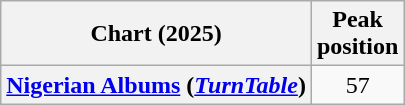<table class="wikitable sortable plainrowheaders" style="text-align:center">
<tr>
<th scope="col">Chart (2025)</th>
<th scope="col">Peak<br>position</th>
</tr>
<tr>
<th scope="row"><a href='#'>Nigerian Albums</a> (<a href='#'><em>TurnTable</em></a>)</th>
<td>57</td>
</tr>
</table>
